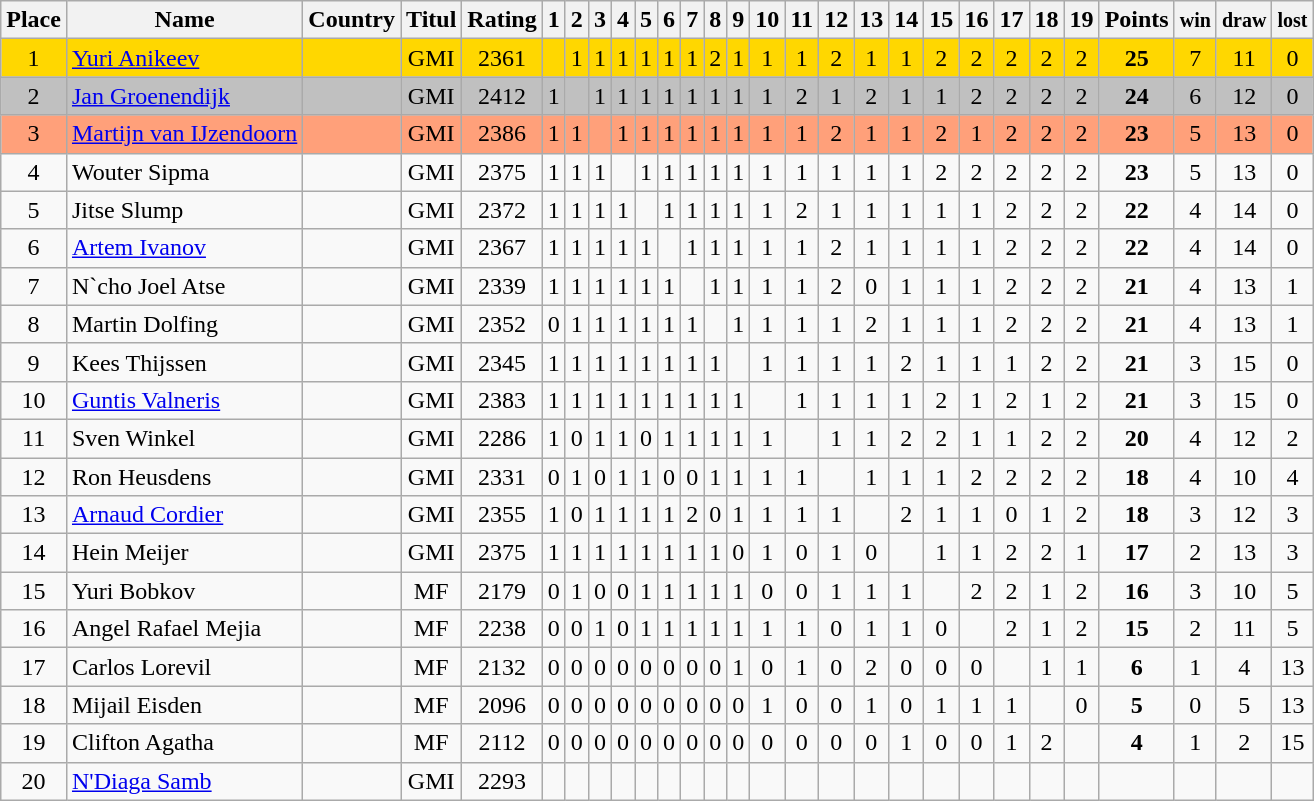<table class=wikitable style="text-align: center;">
<tr>
<th>Place</th>
<th>Name</th>
<th>Country</th>
<th>Titul</th>
<th>Rating</th>
<th>1</th>
<th>2</th>
<th>3</th>
<th>4</th>
<th>5</th>
<th>6</th>
<th>7</th>
<th>8</th>
<th>9</th>
<th>10</th>
<th>11</th>
<th>12</th>
<th>13</th>
<th>14</th>
<th>15</th>
<th>16</th>
<th>17</th>
<th>18</th>
<th>19</th>
<th>Points</th>
<th><small>win</small></th>
<th><small>draw</small></th>
<th><small>lost</small></th>
</tr>
<tr bgcolor="gold">
<td>1</td>
<td align="left"><a href='#'>Yuri Anikeev</a></td>
<td align="left"></td>
<td>GMI</td>
<td>2361</td>
<td></td>
<td>1</td>
<td>1</td>
<td>1</td>
<td>1</td>
<td>1</td>
<td>1</td>
<td>2</td>
<td>1</td>
<td>1</td>
<td>1</td>
<td>2</td>
<td>1</td>
<td>1</td>
<td>2</td>
<td>2</td>
<td>2</td>
<td>2</td>
<td>2</td>
<td><strong>25</strong></td>
<td>7</td>
<td>11</td>
<td>0</td>
</tr>
<tr bgcolor="silver">
<td>2</td>
<td align="left"><a href='#'>Jan Groenendijk</a></td>
<td align="left"></td>
<td>GMI</td>
<td>2412</td>
<td>1</td>
<td></td>
<td>1</td>
<td>1</td>
<td>1</td>
<td>1</td>
<td>1</td>
<td>1</td>
<td>1</td>
<td>1</td>
<td>2</td>
<td>1</td>
<td>2</td>
<td>1</td>
<td>1</td>
<td>2</td>
<td>2</td>
<td>2</td>
<td>2</td>
<td><strong>24</strong></td>
<td>6</td>
<td>12</td>
<td>0</td>
</tr>
<tr bgcolor="lightsalmon">
<td>3</td>
<td align="left"><a href='#'>Martijn van IJzendoorn</a></td>
<td align="left"></td>
<td>GMI</td>
<td>2386</td>
<td>1</td>
<td>1</td>
<td></td>
<td>1</td>
<td>1</td>
<td>1</td>
<td>1</td>
<td>1</td>
<td>1</td>
<td>1</td>
<td>1</td>
<td>2</td>
<td>1</td>
<td>1</td>
<td>2</td>
<td>1</td>
<td>2</td>
<td>2</td>
<td>2</td>
<td><strong>23</strong></td>
<td>5</td>
<td>13</td>
<td>0</td>
</tr>
<tr>
<td>4</td>
<td align="left">Wouter Sipma</td>
<td align="left"></td>
<td>GMI</td>
<td>2375</td>
<td>1</td>
<td>1</td>
<td>1</td>
<td></td>
<td>1</td>
<td>1</td>
<td>1</td>
<td>1</td>
<td>1</td>
<td>1</td>
<td>1</td>
<td>1</td>
<td>1</td>
<td>1</td>
<td>2</td>
<td>2</td>
<td>2</td>
<td>2</td>
<td>2</td>
<td><strong>23</strong></td>
<td>5</td>
<td>13</td>
<td>0</td>
</tr>
<tr>
<td>5</td>
<td align="left">Jitse Slump</td>
<td align="left"></td>
<td>GMI</td>
<td>2372</td>
<td>1</td>
<td>1</td>
<td>1</td>
<td>1</td>
<td></td>
<td>1</td>
<td>1</td>
<td>1</td>
<td>1</td>
<td>1</td>
<td>2</td>
<td>1</td>
<td>1</td>
<td>1</td>
<td>1</td>
<td>1</td>
<td>2</td>
<td>2</td>
<td>2</td>
<td><strong>22</strong></td>
<td>4</td>
<td>14</td>
<td>0</td>
</tr>
<tr>
<td>6</td>
<td align="left"><a href='#'>Artem Ivanov</a></td>
<td align="left"></td>
<td>GMI</td>
<td>2367</td>
<td>1</td>
<td>1</td>
<td>1</td>
<td>1</td>
<td>1</td>
<td></td>
<td>1</td>
<td>1</td>
<td>1</td>
<td>1</td>
<td>1</td>
<td>2</td>
<td>1</td>
<td>1</td>
<td>1</td>
<td>1</td>
<td>2</td>
<td>2</td>
<td>2</td>
<td><strong>22</strong></td>
<td>4</td>
<td>14</td>
<td>0</td>
</tr>
<tr>
<td>7</td>
<td align="left">N`cho Joel Atse</td>
<td align="left"></td>
<td>GMI</td>
<td>2339</td>
<td>1</td>
<td>1</td>
<td>1</td>
<td>1</td>
<td>1</td>
<td>1</td>
<td></td>
<td>1</td>
<td>1</td>
<td>1</td>
<td>1</td>
<td>2</td>
<td>0</td>
<td>1</td>
<td>1</td>
<td>1</td>
<td>2</td>
<td>2</td>
<td>2</td>
<td><strong>21</strong></td>
<td>4</td>
<td>13</td>
<td>1</td>
</tr>
<tr>
<td>8</td>
<td align="left">Martin Dolfing</td>
<td align="left"></td>
<td>GMI</td>
<td>2352</td>
<td>0</td>
<td>1</td>
<td>1</td>
<td>1</td>
<td>1</td>
<td>1</td>
<td>1</td>
<td></td>
<td>1</td>
<td>1</td>
<td>1</td>
<td>1</td>
<td>2</td>
<td>1</td>
<td>1</td>
<td>1</td>
<td>2</td>
<td>2</td>
<td>2</td>
<td><strong>21</strong></td>
<td>4</td>
<td>13</td>
<td>1</td>
</tr>
<tr>
<td>9</td>
<td align="left">Kees Thijssen</td>
<td align="left"></td>
<td>GMI</td>
<td>2345</td>
<td>1</td>
<td>1</td>
<td>1</td>
<td>1</td>
<td>1</td>
<td>1</td>
<td>1</td>
<td>1</td>
<td></td>
<td>1</td>
<td>1</td>
<td>1</td>
<td>1</td>
<td>2</td>
<td>1</td>
<td>1</td>
<td>1</td>
<td>2</td>
<td>2</td>
<td><strong>21</strong></td>
<td>3</td>
<td>15</td>
<td>0</td>
</tr>
<tr>
<td>10</td>
<td align="left"><a href='#'>Guntis Valneris</a></td>
<td align="left"></td>
<td>GMI</td>
<td>2383</td>
<td>1</td>
<td>1</td>
<td>1</td>
<td>1</td>
<td>1</td>
<td>1</td>
<td>1</td>
<td>1</td>
<td>1</td>
<td></td>
<td>1</td>
<td>1</td>
<td>1</td>
<td>1</td>
<td>2</td>
<td>1</td>
<td>2</td>
<td>1</td>
<td>2</td>
<td><strong>21</strong></td>
<td>3</td>
<td>15</td>
<td>0</td>
</tr>
<tr>
<td>11</td>
<td align="left">Sven Winkel</td>
<td align="left"></td>
<td>GMI</td>
<td>2286</td>
<td>1</td>
<td>0</td>
<td>1</td>
<td>1</td>
<td>0</td>
<td>1</td>
<td>1</td>
<td>1</td>
<td>1</td>
<td>1</td>
<td></td>
<td>1</td>
<td>1</td>
<td>2</td>
<td>2</td>
<td>1</td>
<td>1</td>
<td>2</td>
<td>2</td>
<td><strong>20</strong></td>
<td>4</td>
<td>12</td>
<td>2</td>
</tr>
<tr>
<td>12</td>
<td align="left">Ron Heusdens</td>
<td align="left"></td>
<td>GMI</td>
<td>2331</td>
<td>0</td>
<td>1</td>
<td>0</td>
<td>1</td>
<td>1</td>
<td>0</td>
<td>0</td>
<td>1</td>
<td>1</td>
<td>1</td>
<td>1</td>
<td></td>
<td>1</td>
<td>1</td>
<td>1</td>
<td>2</td>
<td>2</td>
<td>2</td>
<td>2</td>
<td><strong>18</strong></td>
<td>4</td>
<td>10</td>
<td>4</td>
</tr>
<tr>
<td>13</td>
<td align="left"><a href='#'>Arnaud Cordier</a></td>
<td align="left"></td>
<td>GMI</td>
<td>2355</td>
<td>1</td>
<td>0</td>
<td>1</td>
<td>1</td>
<td>1</td>
<td>1</td>
<td>2</td>
<td>0</td>
<td>1</td>
<td>1</td>
<td>1</td>
<td>1</td>
<td></td>
<td>2</td>
<td>1</td>
<td>1</td>
<td>0</td>
<td>1</td>
<td>2</td>
<td><strong>18</strong></td>
<td>3</td>
<td>12</td>
<td>3</td>
</tr>
<tr>
<td>14</td>
<td align="left">Hein Meijer</td>
<td align="left"></td>
<td>GMI</td>
<td>2375</td>
<td>1</td>
<td>1</td>
<td>1</td>
<td>1</td>
<td>1</td>
<td>1</td>
<td>1</td>
<td>1</td>
<td>0</td>
<td>1</td>
<td>0</td>
<td>1</td>
<td>0</td>
<td></td>
<td>1</td>
<td>1</td>
<td>2</td>
<td>2</td>
<td>1</td>
<td><strong>17</strong></td>
<td>2</td>
<td>13</td>
<td>3</td>
</tr>
<tr>
<td>15</td>
<td align="left">Yuri Bobkov</td>
<td align="left"></td>
<td>MF</td>
<td>2179</td>
<td>0</td>
<td>1</td>
<td>0</td>
<td>0</td>
<td>1</td>
<td>1</td>
<td>1</td>
<td>1</td>
<td>1</td>
<td>0</td>
<td>0</td>
<td>1</td>
<td>1</td>
<td>1</td>
<td></td>
<td>2</td>
<td>2</td>
<td>1</td>
<td>2</td>
<td><strong>16</strong></td>
<td>3</td>
<td>10</td>
<td>5</td>
</tr>
<tr>
<td>16</td>
<td align="left">Angel Rafael Mejia</td>
<td align="left"></td>
<td>MF</td>
<td>2238</td>
<td>0</td>
<td>0</td>
<td>1</td>
<td>0</td>
<td>1</td>
<td>1</td>
<td>1</td>
<td>1</td>
<td>1</td>
<td>1</td>
<td>1</td>
<td>0</td>
<td>1</td>
<td>1</td>
<td>0</td>
<td></td>
<td>2</td>
<td>1</td>
<td>2</td>
<td><strong>15</strong></td>
<td>2</td>
<td>11</td>
<td>5</td>
</tr>
<tr>
<td>17</td>
<td align="left">Carlos Lorevil</td>
<td align="left"></td>
<td>MF</td>
<td>2132</td>
<td>0</td>
<td>0</td>
<td>0</td>
<td>0</td>
<td>0</td>
<td>0</td>
<td>0</td>
<td>0</td>
<td>1</td>
<td>0</td>
<td>1</td>
<td>0</td>
<td>2</td>
<td>0</td>
<td>0</td>
<td>0</td>
<td></td>
<td>1</td>
<td>1</td>
<td><strong>6</strong></td>
<td>1</td>
<td>4</td>
<td>13</td>
</tr>
<tr>
<td>18</td>
<td align="left">Mijail Eisden</td>
<td align="left"></td>
<td>MF</td>
<td>2096</td>
<td>0</td>
<td>0</td>
<td>0</td>
<td>0</td>
<td>0</td>
<td>0</td>
<td>0</td>
<td>0</td>
<td>0</td>
<td>1</td>
<td>0</td>
<td>0</td>
<td>1</td>
<td>0</td>
<td>1</td>
<td>1</td>
<td>1</td>
<td></td>
<td>0</td>
<td><strong>5</strong></td>
<td>0</td>
<td>5</td>
<td>13</td>
</tr>
<tr>
<td>19</td>
<td align="left">Clifton Agatha</td>
<td align="left"></td>
<td>MF</td>
<td>2112</td>
<td>0</td>
<td>0</td>
<td>0</td>
<td>0</td>
<td>0</td>
<td>0</td>
<td>0</td>
<td>0</td>
<td>0</td>
<td>0</td>
<td>0</td>
<td>0</td>
<td>0</td>
<td>1</td>
<td>0</td>
<td>0</td>
<td>1</td>
<td>2</td>
<td></td>
<td><strong>4</strong></td>
<td>1</td>
<td>2</td>
<td>15</td>
</tr>
<tr>
<td>20</td>
<td align="left"><a href='#'>N'Diaga Samb</a></td>
<td align="left"></td>
<td>GMI</td>
<td>2293</td>
<td></td>
<td></td>
<td></td>
<td></td>
<td></td>
<td></td>
<td></td>
<td></td>
<td></td>
<td></td>
<td></td>
<td></td>
<td></td>
<td></td>
<td></td>
<td></td>
<td></td>
<td></td>
<td></td>
<td></td>
<td></td>
<td></td>
<td></td>
</tr>
</table>
